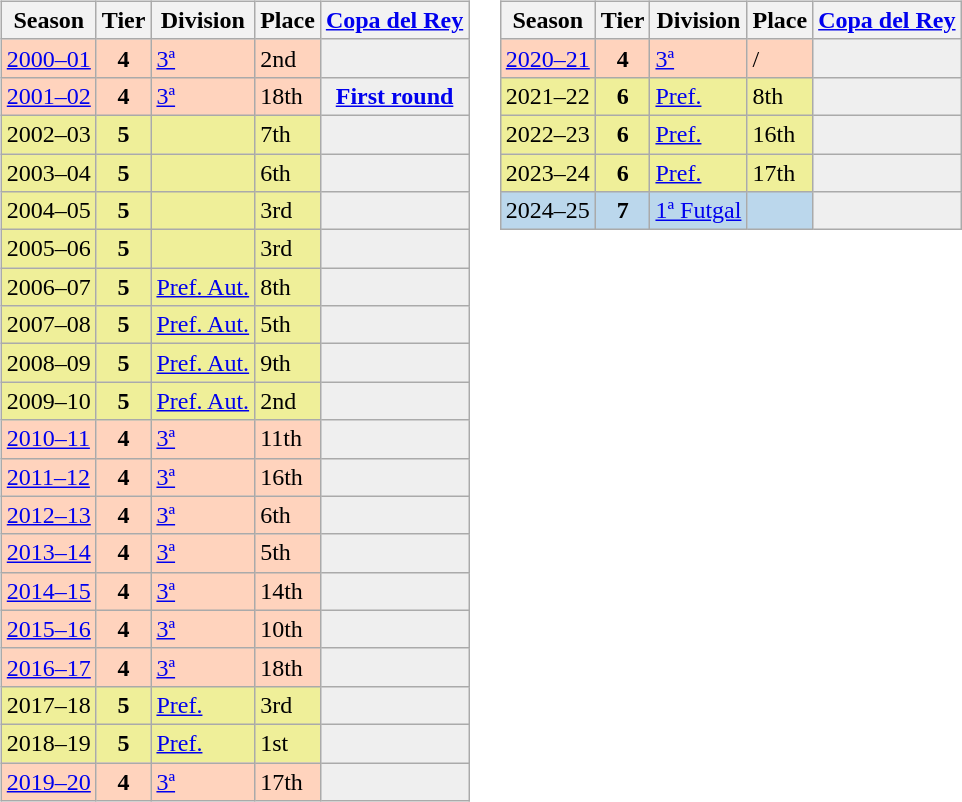<table>
<tr>
<td valign="top" width=0%><br><table class="wikitable">
<tr style="background:#f0f6fa;">
<th>Season</th>
<th>Tier</th>
<th>Division</th>
<th>Place</th>
<th><a href='#'>Copa del Rey</a></th>
</tr>
<tr>
<td style="background:#FFD3BD;"><a href='#'>2000–01</a></td>
<th style="background:#FFD3BD;">4</th>
<td style="background:#FFD3BD;"><a href='#'>3ª</a></td>
<td style="background:#FFD3BD;">2nd</td>
<th style="background:#efefef;"></th>
</tr>
<tr>
<td style="background:#FFD3BD;"><a href='#'>2001–02</a></td>
<th style="background:#FFD3BD;">4</th>
<td style="background:#FFD3BD;"><a href='#'>3ª</a></td>
<td style="background:#FFD3BD;">18th</td>
<th style="background:#efefef;"><a href='#'>First round</a></th>
</tr>
<tr>
<td style="background:#EFEF99;">2002–03</td>
<th style="background:#EFEF99;">5</th>
<td style="background:#EFEF99;"></td>
<td style="background:#EFEF99;">7th</td>
<th style="background:#efefef;"></th>
</tr>
<tr>
<td style="background:#EFEF99;">2003–04</td>
<th style="background:#EFEF99;">5</th>
<td style="background:#EFEF99;"></td>
<td style="background:#EFEF99;">6th</td>
<th style="background:#efefef;"></th>
</tr>
<tr>
<td style="background:#EFEF99;">2004–05</td>
<th style="background:#EFEF99;">5</th>
<td style="background:#EFEF99;"></td>
<td style="background:#EFEF99;">3rd</td>
<th style="background:#efefef;"></th>
</tr>
<tr>
<td style="background:#EFEF99;">2005–06</td>
<th style="background:#EFEF99;">5</th>
<td style="background:#EFEF99;"></td>
<td style="background:#EFEF99;">3rd</td>
<th style="background:#efefef;"></th>
</tr>
<tr>
<td style="background:#EFEF99;">2006–07</td>
<th style="background:#EFEF99;">5</th>
<td style="background:#EFEF99;"><a href='#'>Pref. Aut.</a></td>
<td style="background:#EFEF99;">8th</td>
<th style="background:#efefef;"></th>
</tr>
<tr>
<td style="background:#EFEF99;">2007–08</td>
<th style="background:#EFEF99;">5</th>
<td style="background:#EFEF99;"><a href='#'>Pref. Aut.</a></td>
<td style="background:#EFEF99;">5th</td>
<th style="background:#efefef;"></th>
</tr>
<tr>
<td style="background:#EFEF99;">2008–09</td>
<th style="background:#EFEF99;">5</th>
<td style="background:#EFEF99;"><a href='#'>Pref. Aut.</a></td>
<td style="background:#EFEF99;">9th</td>
<th style="background:#efefef;"></th>
</tr>
<tr>
<td style="background:#EFEF99;">2009–10</td>
<th style="background:#EFEF99;">5</th>
<td style="background:#EFEF99;"><a href='#'>Pref. Aut.</a></td>
<td style="background:#EFEF99;">2nd</td>
<th style="background:#efefef;"></th>
</tr>
<tr>
<td style="background:#FFD3BD;"><a href='#'>2010–11</a></td>
<th style="background:#FFD3BD;">4</th>
<td style="background:#FFD3BD;"><a href='#'>3ª</a></td>
<td style="background:#FFD3BD;">11th</td>
<th style="background:#efefef;"></th>
</tr>
<tr>
<td style="background:#FFD3BD;"><a href='#'>2011–12</a></td>
<th style="background:#FFD3BD;">4</th>
<td style="background:#FFD3BD;"><a href='#'>3ª</a></td>
<td style="background:#FFD3BD;">16th</td>
<th style="background:#efefef;"></th>
</tr>
<tr>
<td style="background:#FFD3BD;"><a href='#'>2012–13</a></td>
<th style="background:#FFD3BD;">4</th>
<td style="background:#FFD3BD;"><a href='#'>3ª</a></td>
<td style="background:#FFD3BD;">6th</td>
<th style="background:#efefef;"></th>
</tr>
<tr>
<td style="background:#FFD3BD;"><a href='#'>2013–14</a></td>
<th style="background:#FFD3BD;">4</th>
<td style="background:#FFD3BD;"><a href='#'>3ª</a></td>
<td style="background:#FFD3BD;">5th</td>
<th style="background:#efefef;"></th>
</tr>
<tr>
<td style="background:#FFD3BD;"><a href='#'>2014–15</a></td>
<th style="background:#FFD3BD;">4</th>
<td style="background:#FFD3BD;"><a href='#'>3ª</a></td>
<td style="background:#FFD3BD;">14th</td>
<th style="background:#efefef;"></th>
</tr>
<tr>
<td style="background:#FFD3BD;"><a href='#'>2015–16</a></td>
<th style="background:#FFD3BD;">4</th>
<td style="background:#FFD3BD;"><a href='#'>3ª</a></td>
<td style="background:#FFD3BD;">10th</td>
<th style="background:#efefef;"></th>
</tr>
<tr>
<td style="background:#FFD3BD;"><a href='#'>2016–17</a></td>
<th style="background:#FFD3BD;">4</th>
<td style="background:#FFD3BD;"><a href='#'>3ª</a></td>
<td style="background:#FFD3BD;">18th</td>
<th style="background:#efefef;"></th>
</tr>
<tr>
<td style="background:#EFEF99;">2017–18</td>
<th style="background:#EFEF99;">5</th>
<td style="background:#EFEF99;"><a href='#'>Pref.</a></td>
<td style="background:#EFEF99;">3rd</td>
<th style="background:#efefef;"></th>
</tr>
<tr>
<td style="background:#EFEF99;">2018–19</td>
<th style="background:#EFEF99;">5</th>
<td style="background:#EFEF99;"><a href='#'>Pref.</a></td>
<td style="background:#EFEF99;">1st</td>
<th style="background:#efefef;"></th>
</tr>
<tr>
<td style="background:#FFD3BD;"><a href='#'>2019–20</a></td>
<th style="background:#FFD3BD;">4</th>
<td style="background:#FFD3BD;"><a href='#'>3ª</a></td>
<td style="background:#FFD3BD;">17th</td>
<th style="background:#efefef;"></th>
</tr>
</table>
</td>
<td valign="top" width=0%><br><table class="wikitable">
<tr style="background:#f0f6fa;">
<th>Season</th>
<th>Tier</th>
<th>Division</th>
<th>Place</th>
<th><a href='#'>Copa del Rey</a></th>
</tr>
<tr>
<td style="background:#FFD3BD;"><a href='#'>2020–21</a></td>
<th style="background:#FFD3BD;">4</th>
<td style="background:#FFD3BD;"><a href='#'>3ª</a></td>
<td style="background:#FFD3BD;"> / </td>
<th style="background:#efefef;"></th>
</tr>
<tr>
<td style="background:#EFEF99;">2021–22</td>
<th style="background:#EFEF99;">6</th>
<td style="background:#EFEF99;"><a href='#'>Pref.</a></td>
<td style="background:#EFEF99;">8th</td>
<th style="background:#efefef;"></th>
</tr>
<tr>
<td style="background:#EFEF99;">2022–23</td>
<th style="background:#EFEF99;">6</th>
<td style="background:#EFEF99;"><a href='#'>Pref.</a></td>
<td style="background:#EFEF99;">16th</td>
<th style="background:#efefef;"></th>
</tr>
<tr>
<td style="background:#EFEF99;">2023–24</td>
<th style="background:#EFEF99;">6</th>
<td style="background:#EFEF99;"><a href='#'>Pref.</a></td>
<td style="background:#EFEF99;">17th</td>
<th style="background:#efefef;"></th>
</tr>
<tr>
<td style="background:#BBD7EC;">2024–25</td>
<th style="background:#BBD7EC;">7</th>
<td style="background:#BBD7EC;"><a href='#'>1ª Futgal</a></td>
<td style="background:#BBD7EC;"></td>
<th style="background:#efefef;"></th>
</tr>
</table>
</td>
</tr>
</table>
